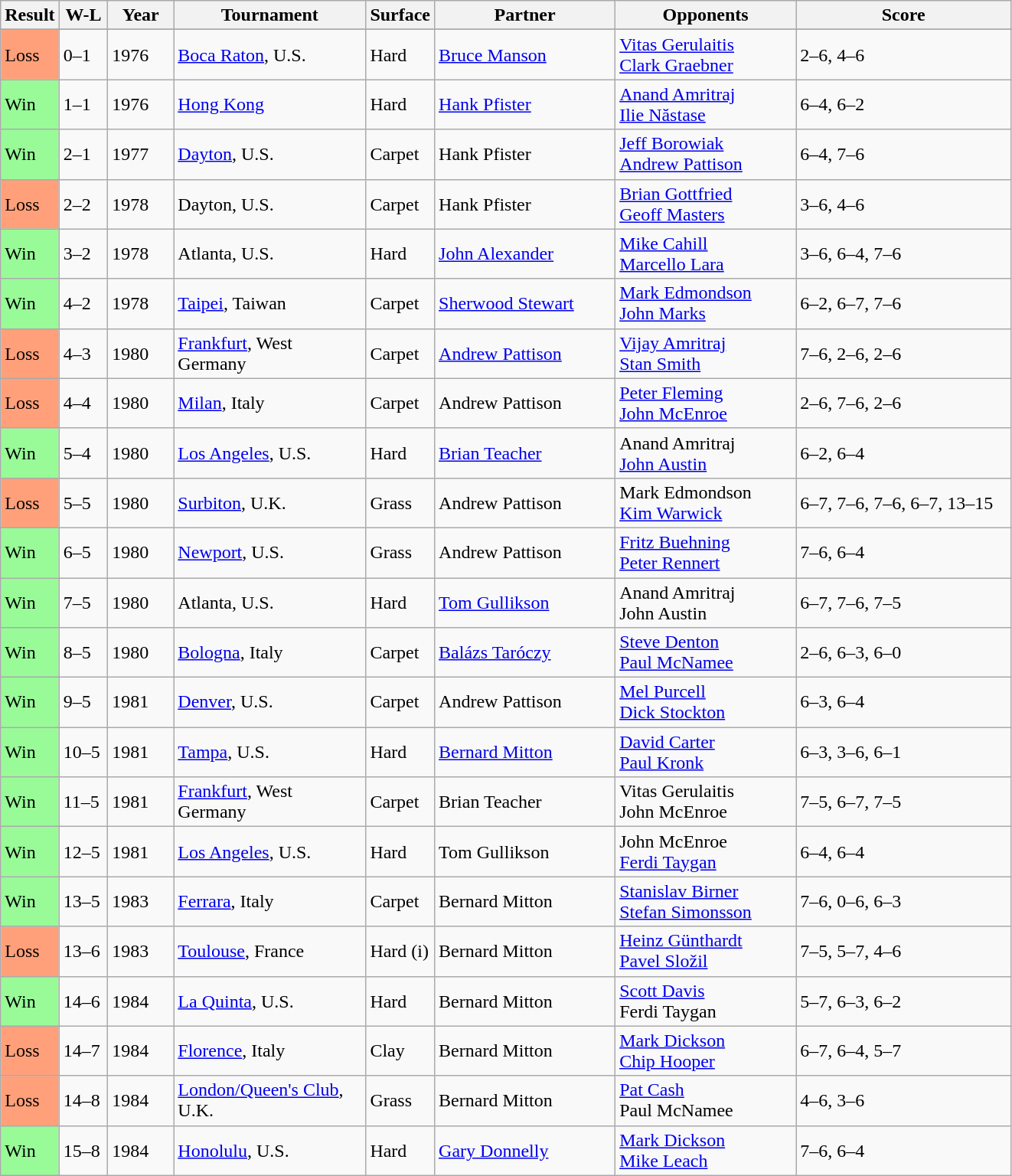<table class="sortable wikitable">
<tr>
<th>Result</th>
<th style="width:35px" class="unsortable">W-L</th>
<th style="width:50px">Year</th>
<th style="width:160px">Tournament</th>
<th style="width:50px">Surface</th>
<th style="width:150px">Partner</th>
<th style="width:150px">Opponents</th>
<th style="width:180px" class="unsortable">Score</th>
</tr>
<tr>
</tr>
<tr>
<td style="background:#ffa07a;">Loss</td>
<td>0–1</td>
<td>1976</td>
<td><a href='#'>Boca Raton</a>, U.S.</td>
<td>Hard</td>
<td> <a href='#'>Bruce Manson</a></td>
<td> <a href='#'>Vitas Gerulaitis</a> <br>  <a href='#'>Clark Graebner</a></td>
<td>2–6, 4–6</td>
</tr>
<tr>
<td style="background:#98fb98;">Win</td>
<td>1–1</td>
<td>1976</td>
<td><a href='#'>Hong Kong</a></td>
<td>Hard</td>
<td> <a href='#'>Hank Pfister</a></td>
<td> <a href='#'>Anand Amritraj</a> <br>  <a href='#'>Ilie Năstase</a></td>
<td>6–4, 6–2</td>
</tr>
<tr>
<td style="background:#98fb98;">Win</td>
<td>2–1</td>
<td>1977</td>
<td><a href='#'>Dayton</a>, U.S.</td>
<td>Carpet</td>
<td> Hank Pfister</td>
<td> <a href='#'>Jeff Borowiak</a> <br>  <a href='#'>Andrew Pattison</a></td>
<td>6–4, 7–6</td>
</tr>
<tr>
<td style="background:#ffa07a;">Loss</td>
<td>2–2</td>
<td>1978</td>
<td>Dayton, U.S.</td>
<td>Carpet</td>
<td> Hank Pfister</td>
<td> <a href='#'>Brian Gottfried</a> <br>  <a href='#'>Geoff Masters</a></td>
<td>3–6, 4–6</td>
</tr>
<tr>
<td style="background:#98fb98;">Win</td>
<td>3–2</td>
<td>1978</td>
<td>Atlanta, U.S.</td>
<td>Hard</td>
<td> <a href='#'>John Alexander</a></td>
<td> <a href='#'>Mike Cahill</a> <br>  <a href='#'>Marcello Lara</a></td>
<td>3–6, 6–4, 7–6</td>
</tr>
<tr>
<td style="background:#98fb98;">Win</td>
<td>4–2</td>
<td>1978</td>
<td><a href='#'>Taipei</a>, Taiwan</td>
<td>Carpet</td>
<td> <a href='#'>Sherwood Stewart</a></td>
<td> <a href='#'>Mark Edmondson</a> <br>  <a href='#'>John Marks</a></td>
<td>6–2, 6–7, 7–6</td>
</tr>
<tr>
<td style="background:#ffa07a;">Loss</td>
<td>4–3</td>
<td>1980</td>
<td><a href='#'>Frankfurt</a>, West Germany</td>
<td>Carpet</td>
<td> <a href='#'>Andrew Pattison</a></td>
<td> <a href='#'>Vijay Amritraj</a> <br>  <a href='#'>Stan Smith</a></td>
<td>7–6, 2–6, 2–6</td>
</tr>
<tr>
<td style="background:#ffa07a;">Loss</td>
<td>4–4</td>
<td>1980</td>
<td><a href='#'>Milan</a>, Italy</td>
<td>Carpet</td>
<td> Andrew Pattison</td>
<td> <a href='#'>Peter Fleming</a> <br>  <a href='#'>John McEnroe</a></td>
<td>2–6, 7–6, 2–6</td>
</tr>
<tr>
<td style="background:#98fb98;">Win</td>
<td>5–4</td>
<td>1980</td>
<td><a href='#'>Los Angeles</a>, U.S.</td>
<td>Hard</td>
<td> <a href='#'>Brian Teacher</a></td>
<td> Anand Amritraj <br>  <a href='#'>John Austin</a></td>
<td>6–2, 6–4</td>
</tr>
<tr>
<td style="background:#ffa07a;">Loss</td>
<td>5–5</td>
<td>1980</td>
<td><a href='#'>Surbiton</a>, U.K.</td>
<td>Grass</td>
<td> Andrew Pattison</td>
<td> Mark Edmondson <br>  <a href='#'>Kim Warwick</a></td>
<td>6–7, 7–6, 7–6, 6–7, 13–15</td>
</tr>
<tr>
<td style="background:#98fb98;">Win</td>
<td>6–5</td>
<td>1980</td>
<td><a href='#'>Newport</a>, U.S.</td>
<td>Grass</td>
<td> Andrew Pattison</td>
<td> <a href='#'>Fritz Buehning</a> <br>  <a href='#'>Peter Rennert</a></td>
<td>7–6, 6–4</td>
</tr>
<tr>
<td style="background:#98fb98;">Win</td>
<td>7–5</td>
<td>1980</td>
<td>Atlanta, U.S.</td>
<td>Hard</td>
<td> <a href='#'>Tom Gullikson</a></td>
<td> Anand Amritraj <br>  John Austin</td>
<td>6–7, 7–6, 7–5</td>
</tr>
<tr>
<td style="background:#98fb98;">Win</td>
<td>8–5</td>
<td>1980</td>
<td><a href='#'>Bologna</a>, Italy</td>
<td>Carpet</td>
<td> <a href='#'>Balázs Taróczy</a></td>
<td> <a href='#'>Steve Denton</a> <br>  <a href='#'>Paul McNamee</a></td>
<td>2–6, 6–3, 6–0</td>
</tr>
<tr>
<td style="background:#98fb98;">Win</td>
<td>9–5</td>
<td>1981</td>
<td><a href='#'>Denver</a>, U.S.</td>
<td>Carpet</td>
<td> Andrew Pattison</td>
<td> <a href='#'>Mel Purcell</a> <br>  <a href='#'>Dick Stockton</a></td>
<td>6–3, 6–4</td>
</tr>
<tr>
<td style="background:#98fb98;">Win</td>
<td>10–5</td>
<td>1981</td>
<td><a href='#'>Tampa</a>, U.S.</td>
<td>Hard</td>
<td> <a href='#'>Bernard Mitton</a></td>
<td> <a href='#'>David Carter</a> <br>  <a href='#'>Paul Kronk</a></td>
<td>6–3, 3–6, 6–1</td>
</tr>
<tr>
<td style="background:#98fb98;">Win</td>
<td>11–5</td>
<td>1981</td>
<td><a href='#'>Frankfurt</a>, West Germany</td>
<td>Carpet</td>
<td> Brian Teacher</td>
<td> Vitas Gerulaitis <br>  John McEnroe</td>
<td>7–5, 6–7, 7–5</td>
</tr>
<tr>
<td style="background:#98fb98;">Win</td>
<td>12–5</td>
<td>1981</td>
<td><a href='#'>Los Angeles</a>, U.S.</td>
<td>Hard</td>
<td> Tom Gullikson</td>
<td> John McEnroe <br>  <a href='#'>Ferdi Taygan</a></td>
<td>6–4, 6–4</td>
</tr>
<tr>
<td style="background:#98fb98;">Win</td>
<td>13–5</td>
<td>1983</td>
<td><a href='#'>Ferrara</a>, Italy</td>
<td>Carpet</td>
<td> Bernard Mitton</td>
<td> <a href='#'>Stanislav Birner</a> <br>  <a href='#'>Stefan Simonsson</a></td>
<td>7–6, 0–6, 6–3</td>
</tr>
<tr>
<td style="background:#ffa07a;">Loss</td>
<td>13–6</td>
<td>1983</td>
<td><a href='#'>Toulouse</a>, France</td>
<td>Hard (i)</td>
<td> Bernard Mitton</td>
<td> <a href='#'>Heinz Günthardt</a> <br>  <a href='#'>Pavel Složil</a></td>
<td>7–5, 5–7, 4–6</td>
</tr>
<tr>
<td style="background:#98fb98;">Win</td>
<td>14–6</td>
<td>1984</td>
<td><a href='#'>La Quinta</a>, U.S.</td>
<td>Hard</td>
<td> Bernard Mitton</td>
<td> <a href='#'>Scott Davis</a> <br>  Ferdi Taygan</td>
<td>5–7, 6–3, 6–2</td>
</tr>
<tr>
<td style="background:#ffa07a;">Loss</td>
<td>14–7</td>
<td>1984</td>
<td><a href='#'>Florence</a>, Italy</td>
<td>Clay</td>
<td> Bernard Mitton</td>
<td> <a href='#'>Mark Dickson</a> <br>  <a href='#'>Chip Hooper</a></td>
<td>6–7, 6–4, 5–7</td>
</tr>
<tr>
<td style="background:#ffa07a;">Loss</td>
<td>14–8</td>
<td>1984</td>
<td><a href='#'>London/Queen's Club</a>, U.K.</td>
<td>Grass</td>
<td> Bernard Mitton</td>
<td> <a href='#'>Pat Cash</a> <br>  Paul McNamee</td>
<td>4–6, 3–6</td>
</tr>
<tr>
<td style="background:#98fb98;">Win</td>
<td>15–8</td>
<td>1984</td>
<td><a href='#'>Honolulu</a>, U.S.</td>
<td>Hard</td>
<td> <a href='#'>Gary Donnelly</a></td>
<td> <a href='#'>Mark Dickson</a> <br>  <a href='#'>Mike Leach</a></td>
<td>7–6, 6–4</td>
</tr>
</table>
